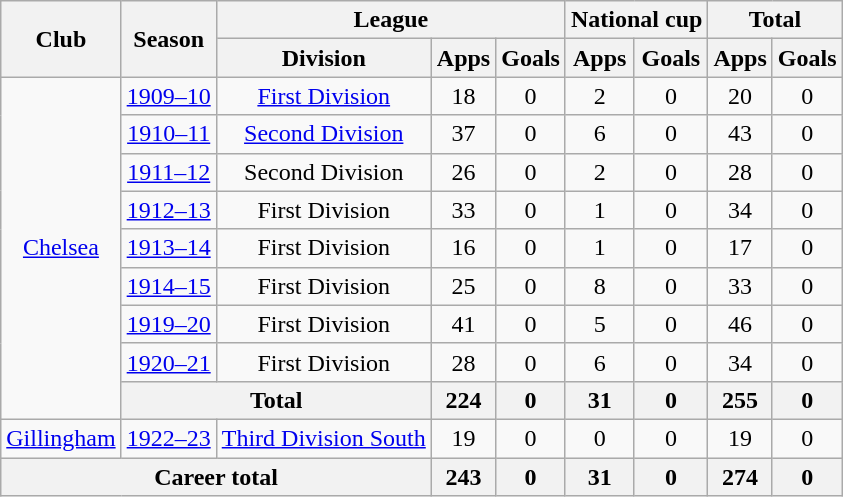<table class="wikitable" style="text-align:center">
<tr>
<th rowspan="2">Club</th>
<th rowspan="2">Season</th>
<th colspan="3">League</th>
<th colspan="2">National cup</th>
<th colspan="2">Total</th>
</tr>
<tr>
<th>Division</th>
<th>Apps</th>
<th>Goals</th>
<th>Apps</th>
<th>Goals</th>
<th>Apps</th>
<th>Goals</th>
</tr>
<tr>
<td rowspan="9"><a href='#'>Chelsea</a></td>
<td><a href='#'>1909–10</a></td>
<td><a href='#'>First Division</a></td>
<td>18</td>
<td>0</td>
<td>2</td>
<td>0</td>
<td>20</td>
<td>0</td>
</tr>
<tr>
<td><a href='#'>1910–11</a></td>
<td><a href='#'>Second Division</a></td>
<td>37</td>
<td>0</td>
<td>6</td>
<td>0</td>
<td>43</td>
<td>0</td>
</tr>
<tr>
<td><a href='#'>1911–12</a></td>
<td>Second Division</td>
<td>26</td>
<td>0</td>
<td>2</td>
<td>0</td>
<td>28</td>
<td>0</td>
</tr>
<tr>
<td><a href='#'>1912–13</a></td>
<td>First Division</td>
<td>33</td>
<td>0</td>
<td>1</td>
<td>0</td>
<td>34</td>
<td>0</td>
</tr>
<tr>
<td><a href='#'>1913–14</a></td>
<td>First Division</td>
<td>16</td>
<td>0</td>
<td>1</td>
<td>0</td>
<td>17</td>
<td>0</td>
</tr>
<tr>
<td><a href='#'>1914–15</a></td>
<td>First Division</td>
<td>25</td>
<td>0</td>
<td>8</td>
<td>0</td>
<td>33</td>
<td>0</td>
</tr>
<tr>
<td><a href='#'>1919–20</a></td>
<td>First Division</td>
<td>41</td>
<td>0</td>
<td>5</td>
<td>0</td>
<td>46</td>
<td>0</td>
</tr>
<tr>
<td><a href='#'>1920–21</a></td>
<td>First Division</td>
<td>28</td>
<td>0</td>
<td>6</td>
<td>0</td>
<td>34</td>
<td>0</td>
</tr>
<tr>
<th colspan="2">Total</th>
<th>224</th>
<th>0</th>
<th>31</th>
<th>0</th>
<th>255</th>
<th>0</th>
</tr>
<tr>
<td><a href='#'>Gillingham</a></td>
<td><a href='#'>1922–23</a></td>
<td><a href='#'>Third Division South</a></td>
<td>19</td>
<td>0</td>
<td>0</td>
<td>0</td>
<td>19</td>
<td>0</td>
</tr>
<tr>
<th colspan="3">Career total</th>
<th>243</th>
<th>0</th>
<th>31</th>
<th>0</th>
<th>274</th>
<th>0</th>
</tr>
</table>
